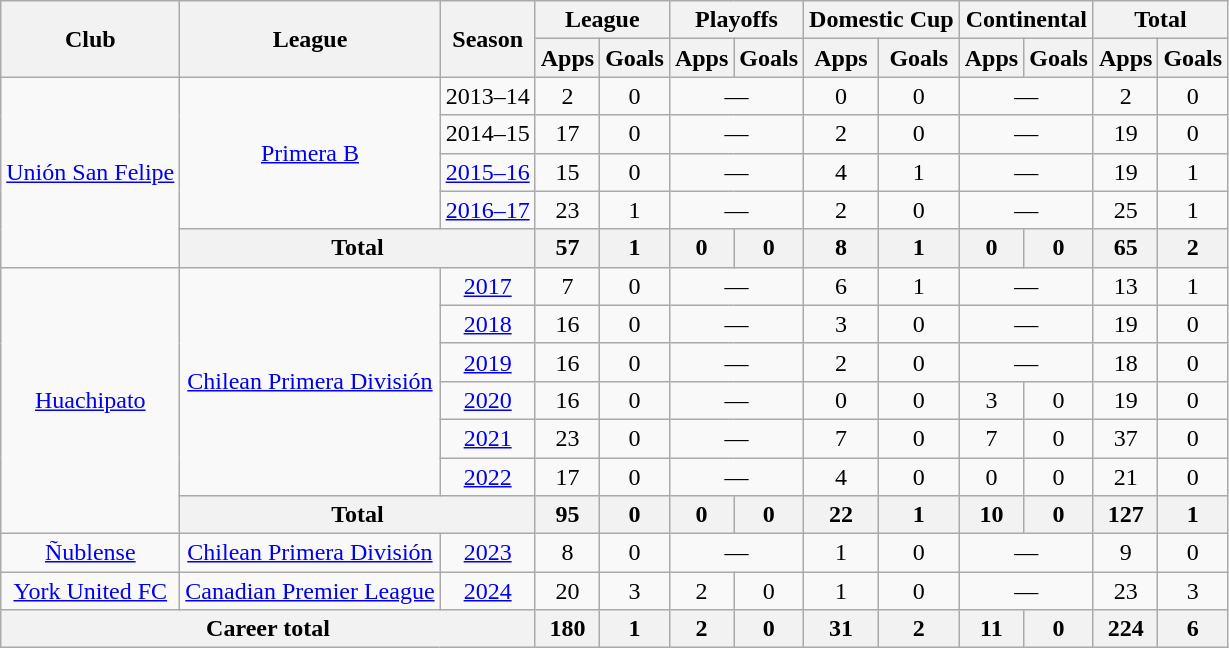<table class="wikitable" style="text-align: center;">
<tr>
<th rowspan="2">Club</th>
<th rowspan="2">League</th>
<th rowspan="2">Season</th>
<th colspan="2">League</th>
<th colspan="2">Playoffs</th>
<th colspan="2">Domestic Cup</th>
<th colspan="2">Continental</th>
<th colspan="2">Total</th>
</tr>
<tr>
<th>Apps</th>
<th>Goals</th>
<th>Apps</th>
<th>Goals</th>
<th>Apps</th>
<th>Goals</th>
<th>Apps</th>
<th>Goals</th>
<th>Apps</th>
<th>Goals</th>
</tr>
<tr>
<td rowspan="5"><a href='#'>Unión San Felipe</a></td>
<td rowspan="4"><a href='#'>Primera B</a></td>
<td>2013–14</td>
<td>2</td>
<td>0</td>
<td colspan=2>—</td>
<td>0</td>
<td>0</td>
<td colspan=2>—</td>
<td>2</td>
<td>0</td>
</tr>
<tr>
<td>2014–15</td>
<td>17</td>
<td>0</td>
<td colspan=2>—</td>
<td>2</td>
<td>0</td>
<td colspan=2>—</td>
<td>19</td>
<td>0</td>
</tr>
<tr>
<td><a href='#'>2015–16</a></td>
<td>15</td>
<td>0</td>
<td colspan=2>—</td>
<td>4</td>
<td>1</td>
<td colspan=2>—</td>
<td>19</td>
<td>1</td>
</tr>
<tr>
<td><a href='#'>2016–17</a></td>
<td>23</td>
<td>1</td>
<td colspan=2>—</td>
<td>2</td>
<td>0</td>
<td colspan=2>—</td>
<td>25</td>
<td>1</td>
</tr>
<tr>
<th colspan="2">Total</th>
<th>57</th>
<th>1</th>
<th>0</th>
<th>0</th>
<th>8</th>
<th>1</th>
<th>0</th>
<th>0</th>
<th>65</th>
<th>2</th>
</tr>
<tr>
<td rowspan="7"><a href='#'>Huachipato</a></td>
<td rowspan="6"><a href='#'>Chilean Primera División</a></td>
<td><a href='#'>2017</a></td>
<td>7</td>
<td>0</td>
<td colspan=2>—</td>
<td>6</td>
<td>1</td>
<td colspan=2>—</td>
<td>13</td>
<td>1</td>
</tr>
<tr>
<td><a href='#'>2018</a></td>
<td>16</td>
<td>0</td>
<td colspan=2>—</td>
<td>3</td>
<td>0</td>
<td colspan=2>—</td>
<td>19</td>
<td>0</td>
</tr>
<tr>
<td><a href='#'>2019</a></td>
<td>16</td>
<td>0</td>
<td colspan=2>—</td>
<td>2</td>
<td>0</td>
<td colspan=2>—</td>
<td>18</td>
<td>0</td>
</tr>
<tr>
<td><a href='#'>2020</a></td>
<td>16</td>
<td>0</td>
<td colspan=2>—</td>
<td>0</td>
<td>0</td>
<td>3</td>
<td>0</td>
<td>19</td>
<td>0</td>
</tr>
<tr>
<td><a href='#'>2021</a></td>
<td>23</td>
<td>0</td>
<td colspan=2>—</td>
<td>7</td>
<td>0</td>
<td>7</td>
<td>0</td>
<td>37</td>
<td>0</td>
</tr>
<tr>
<td><a href='#'>2022</a></td>
<td>17</td>
<td>0</td>
<td colspan=2>—</td>
<td>4</td>
<td>0</td>
<td>0</td>
<td>0</td>
<td>21</td>
<td>0</td>
</tr>
<tr>
<th colspan="2">Total</th>
<th>95</th>
<th>0</th>
<th>0</th>
<th>0</th>
<th>22</th>
<th>1</th>
<th>10</th>
<th>0</th>
<th>127</th>
<th>1</th>
</tr>
<tr>
<td><a href='#'>Ñublense</a></td>
<td><a href='#'>Chilean Primera División</a></td>
<td><a href='#'>2023</a></td>
<td>8</td>
<td>0</td>
<td colspan=2>—</td>
<td>1</td>
<td>0</td>
<td colspan=2>—</td>
<td>9</td>
<td>0</td>
</tr>
<tr>
<td><a href='#'>York United FC</a></td>
<td><a href='#'>Canadian Premier League</a></td>
<td><a href='#'>2024</a></td>
<td>20</td>
<td>3</td>
<td>2</td>
<td>0</td>
<td>1</td>
<td>0</td>
<td colspan=2>—</td>
<td>23</td>
<td>3</td>
</tr>
<tr>
<th colspan="3">Career total</th>
<th>180</th>
<th>1</th>
<th>2</th>
<th>0</th>
<th>31</th>
<th>2</th>
<th>11</th>
<th>0</th>
<th>224</th>
<th>6</th>
</tr>
</table>
